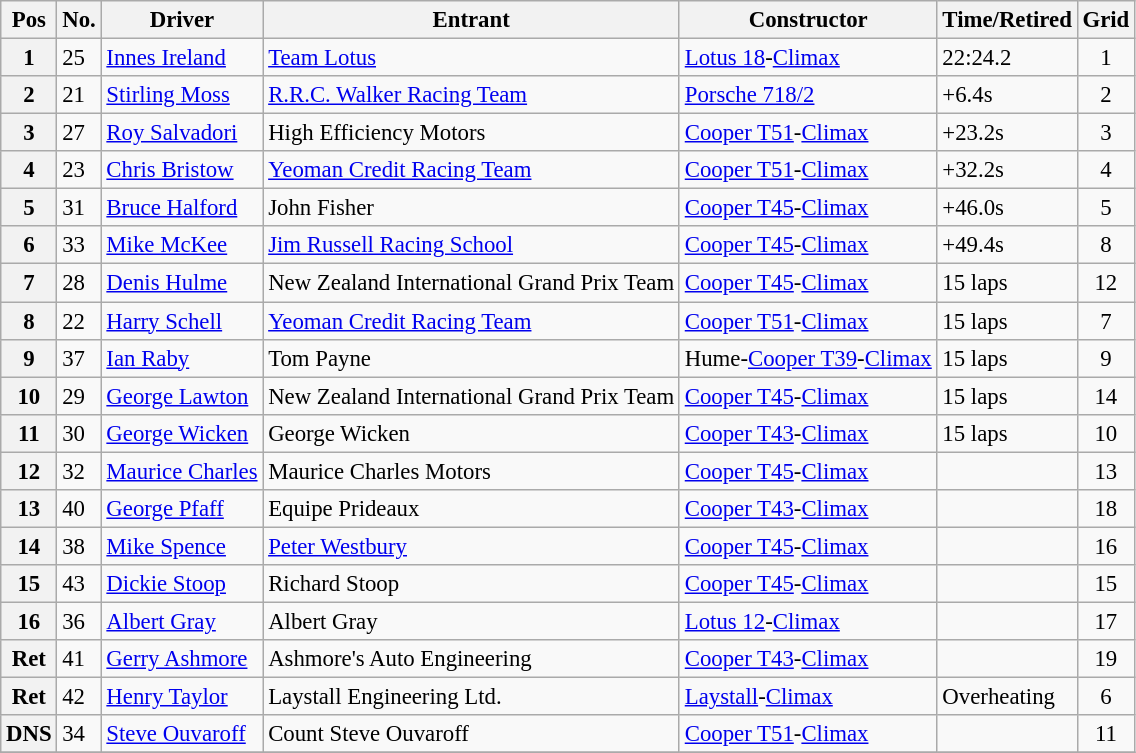<table class="wikitable" style="font-size: 95%;">
<tr>
<th>Pos</th>
<th>No.</th>
<th>Driver</th>
<th>Entrant</th>
<th>Constructor</th>
<th>Time/Retired</th>
<th>Grid</th>
</tr>
<tr>
<th>1</th>
<td>25</td>
<td> <a href='#'>Innes Ireland</a></td>
<td><a href='#'>Team Lotus</a></td>
<td><a href='#'>Lotus 18</a>-<a href='#'>Climax</a></td>
<td>22:24.2</td>
<td style="text-align:center">1</td>
</tr>
<tr>
<th>2</th>
<td>21</td>
<td> <a href='#'>Stirling Moss</a></td>
<td><a href='#'>R.R.C. Walker Racing Team</a></td>
<td><a href='#'>Porsche 718/2</a></td>
<td>+6.4s</td>
<td style="text-align:center">2</td>
</tr>
<tr>
<th>3</th>
<td>27</td>
<td> <a href='#'>Roy Salvadori</a></td>
<td>High Efficiency Motors</td>
<td><a href='#'>Cooper T51</a>-<a href='#'>Climax</a></td>
<td>+23.2s</td>
<td style="text-align:center">3</td>
</tr>
<tr>
<th>4</th>
<td>23</td>
<td> <a href='#'>Chris Bristow</a></td>
<td><a href='#'>Yeoman Credit Racing Team</a></td>
<td><a href='#'>Cooper T51</a>-<a href='#'>Climax</a></td>
<td>+32.2s</td>
<td style="text-align:center">4</td>
</tr>
<tr>
<th>5</th>
<td>31</td>
<td> <a href='#'>Bruce Halford</a></td>
<td>John Fisher</td>
<td><a href='#'>Cooper T45</a>-<a href='#'>Climax</a></td>
<td>+46.0s</td>
<td style="text-align:center">5</td>
</tr>
<tr>
<th>6</th>
<td>33</td>
<td> <a href='#'>Mike McKee</a></td>
<td><a href='#'>Jim Russell Racing School</a></td>
<td><a href='#'>Cooper T45</a>-<a href='#'>Climax</a></td>
<td>+49.4s</td>
<td style="text-align:center">8</td>
</tr>
<tr>
<th>7</th>
<td>28</td>
<td> <a href='#'>Denis Hulme</a></td>
<td>New Zealand International Grand Prix Team</td>
<td><a href='#'>Cooper T45</a>-<a href='#'>Climax</a></td>
<td>15 laps</td>
<td style="text-align:center">12</td>
</tr>
<tr>
<th>8</th>
<td>22</td>
<td> <a href='#'>Harry Schell</a></td>
<td><a href='#'>Yeoman Credit Racing Team</a></td>
<td><a href='#'>Cooper T51</a>-<a href='#'>Climax</a></td>
<td>15 laps</td>
<td style="text-align:center">7</td>
</tr>
<tr>
<th>9</th>
<td>37</td>
<td> <a href='#'>Ian Raby</a></td>
<td>Tom Payne</td>
<td>Hume-<a href='#'>Cooper T39</a>-<a href='#'>Climax</a></td>
<td>15 laps</td>
<td style="text-align:center">9</td>
</tr>
<tr>
<th>10</th>
<td>29</td>
<td> <a href='#'>George Lawton</a></td>
<td>New Zealand International Grand Prix Team</td>
<td><a href='#'>Cooper T45</a>-<a href='#'>Climax</a></td>
<td>15 laps</td>
<td style="text-align:center">14</td>
</tr>
<tr>
<th>11</th>
<td>30</td>
<td> <a href='#'>George Wicken</a></td>
<td>George Wicken</td>
<td><a href='#'>Cooper T43</a>-<a href='#'>Climax</a></td>
<td>15 laps</td>
<td style="text-align:center">10</td>
</tr>
<tr>
<th>12</th>
<td>32</td>
<td> <a href='#'>Maurice Charles</a></td>
<td>Maurice Charles Motors</td>
<td><a href='#'>Cooper T45</a>-<a href='#'>Climax</a></td>
<td></td>
<td style="text-align:center">13</td>
</tr>
<tr>
<th>13</th>
<td>40</td>
<td> <a href='#'>George Pfaff</a></td>
<td>Equipe Prideaux</td>
<td><a href='#'>Cooper T43</a>-<a href='#'>Climax</a></td>
<td></td>
<td style="text-align:center">18</td>
</tr>
<tr>
<th>14</th>
<td>38</td>
<td> <a href='#'>Mike Spence</a></td>
<td><a href='#'>Peter Westbury</a></td>
<td><a href='#'>Cooper T45</a>-<a href='#'>Climax</a></td>
<td></td>
<td style="text-align:center">16</td>
</tr>
<tr>
<th>15</th>
<td>43</td>
<td> <a href='#'>Dickie Stoop</a></td>
<td>Richard Stoop</td>
<td><a href='#'>Cooper T45</a>-<a href='#'>Climax</a></td>
<td></td>
<td style="text-align:center">15</td>
</tr>
<tr>
<th>16</th>
<td>36</td>
<td> <a href='#'>Albert Gray</a></td>
<td>Albert Gray</td>
<td><a href='#'>Lotus 12</a>-<a href='#'>Climax</a></td>
<td></td>
<td style="text-align:center">17</td>
</tr>
<tr>
<th>Ret</th>
<td>41</td>
<td> <a href='#'>Gerry Ashmore</a></td>
<td>Ashmore's Auto Engineering</td>
<td><a href='#'>Cooper T43</a>-<a href='#'>Climax</a></td>
<td></td>
<td style="text-align:center">19</td>
</tr>
<tr>
<th>Ret</th>
<td>42</td>
<td> <a href='#'>Henry Taylor</a></td>
<td>Laystall Engineering Ltd.</td>
<td><a href='#'>Laystall</a>-<a href='#'>Climax</a></td>
<td>Overheating</td>
<td style="text-align:center">6</td>
</tr>
<tr>
<th>DNS</th>
<td>34</td>
<td> <a href='#'>Steve Ouvaroff</a></td>
<td>Count Steve Ouvaroff</td>
<td><a href='#'>Cooper T51</a>-<a href='#'>Climax</a></td>
<td></td>
<td style="text-align:center">11</td>
</tr>
<tr>
</tr>
</table>
